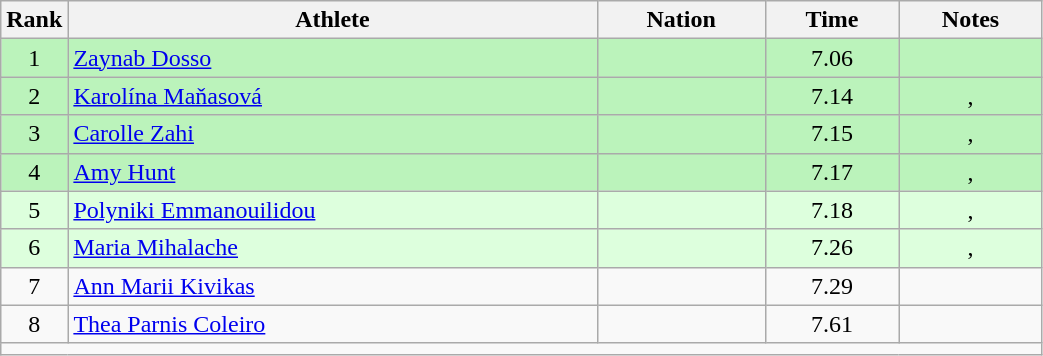<table class="wikitable sortable" style="text-align:center;width: 55%;">
<tr>
<th scope="col" style="width: 10px;">Rank</th>
<th scope="col">Athlete</th>
<th scope="col">Nation</th>
<th scope="col">Time</th>
<th scope="col">Notes</th>
</tr>
<tr bgcolor=bbf3bb>
<td>1</td>
<td align=left><a href='#'>Zaynab Dosso</a></td>
<td align=left></td>
<td>7.06</td>
<td></td>
</tr>
<tr bgcolor=bbf3bb>
<td>2</td>
<td align=left><a href='#'>Karolína Maňasová</a></td>
<td align=left></td>
<td>7.14</td>
<td>, </td>
</tr>
<tr bgcolor=bbf3bb>
<td>3</td>
<td align=left><a href='#'>Carolle Zahi</a></td>
<td align=left></td>
<td>7.15</td>
<td>, </td>
</tr>
<tr bgcolor=bbf3bb>
<td>4</td>
<td align=left><a href='#'>Amy Hunt</a></td>
<td align=left></td>
<td>7.17</td>
<td>, </td>
</tr>
<tr bgcolor=ddffdd>
<td>5</td>
<td align=left><a href='#'>Polyniki Emmanouilidou</a></td>
<td align=left></td>
<td>7.18</td>
<td>, </td>
</tr>
<tr bgcolor=ddffdd>
<td>6</td>
<td align=left><a href='#'>Maria Mihalache</a></td>
<td align=left></td>
<td>7.26</td>
<td>, </td>
</tr>
<tr>
<td>7</td>
<td align=left><a href='#'>Ann Marii Kivikas</a></td>
<td align=left></td>
<td>7.29</td>
<td></td>
</tr>
<tr>
<td>8</td>
<td align=left><a href='#'>Thea Parnis Coleiro</a></td>
<td align=left></td>
<td>7.61</td>
<td></td>
</tr>
<tr class="sortbottom">
<td colspan="5"></td>
</tr>
</table>
